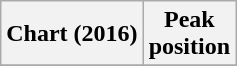<table class="wikitable sortable plainrowheaders" style="text-align:center">
<tr>
<th scope="col">Chart (2016)</th>
<th scope="col">Peak<br> position</th>
</tr>
<tr>
</tr>
</table>
